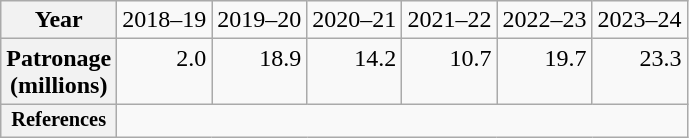<table class="wikitable" style="text-align:right; white-space:nowrap;">
<tr>
<th>Year</th>
<td>2018–19</td>
<td>2019–20</td>
<td>2020–21</td>
<td>2021–22</td>
<td>2022–23</td>
<td>2023–24</td>
</tr>
<tr style="vertical-align: top;">
<th>Patronage<br><span>(millions)</span></th>
<td>2.0<br></td>
<td>18.9<br></td>
<td>14.2</td>
<td>10.7<br></td>
<td>19.7</td>
<td>23.3</td>
</tr>
<tr style="font-size:85%">
<th>References<br></th>
<td colspan="6"></td>
</tr>
</table>
